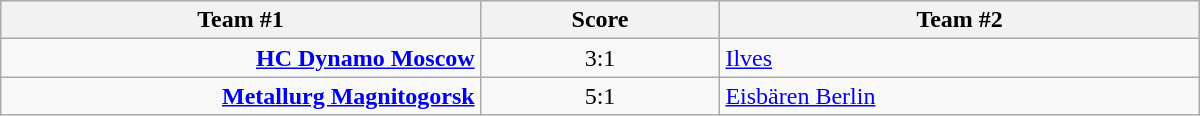<table class="wikitable" style="text-align: center;">
<tr>
<th width=22%>Team #1</th>
<th width=11%>Score</th>
<th width=22%>Team #2</th>
</tr>
<tr>
<td style="text-align: right;"><strong><a href='#'>HC Dynamo Moscow</a></strong> </td>
<td>3:1</td>
<td style="text-align: left;"> <a href='#'>Ilves</a></td>
</tr>
<tr>
<td style="text-align: right;"><strong><a href='#'>Metallurg Magnitogorsk</a></strong> </td>
<td>5:1</td>
<td style="text-align: left;"> <a href='#'>Eisbären Berlin</a></td>
</tr>
</table>
